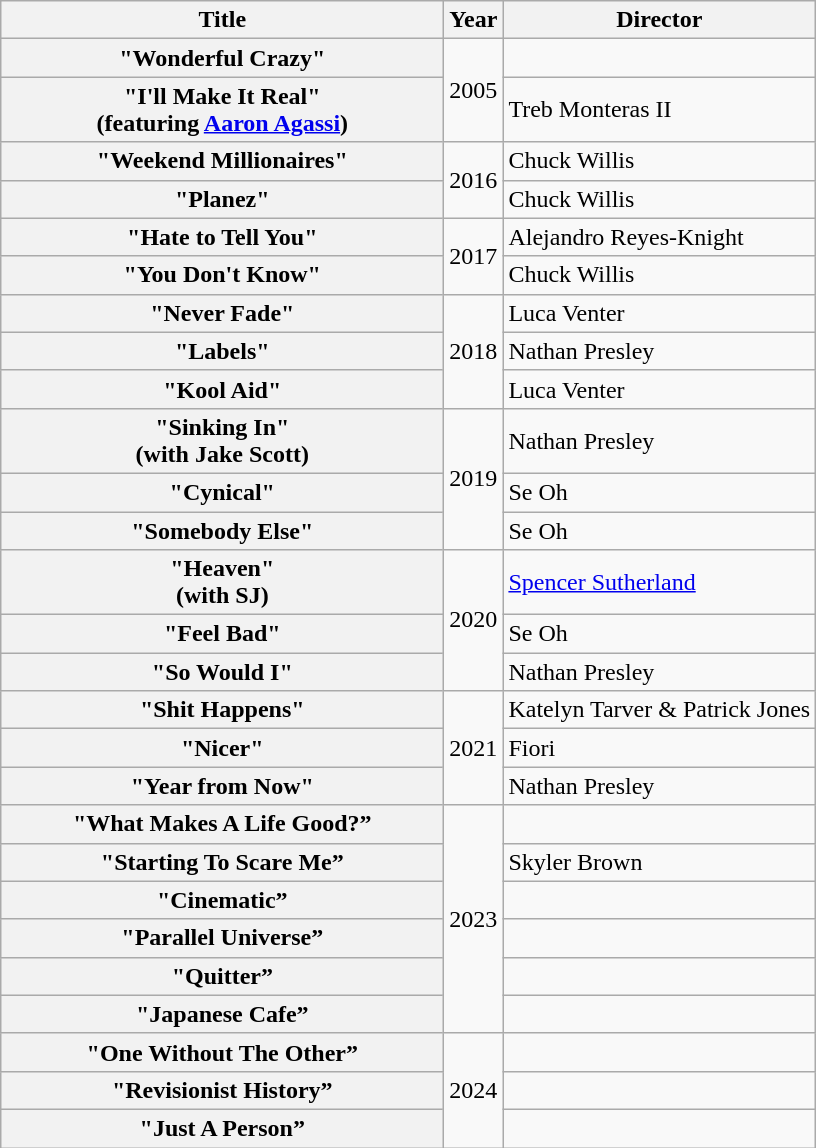<table class="wikitable plainrowheaders" border="1">
<tr>
<th scope="col" style="width:18em;">Title</th>
<th scope="col">Year</th>
<th scope="col">Director</th>
</tr>
<tr>
<th scope="row">"Wonderful Crazy"</th>
<td rowspan="2">2005</td>
<td></td>
</tr>
<tr>
<th scope="row">"I'll Make It Real"<br><span>(featuring <a href='#'>Aaron Agassi</a>)</span></th>
<td>Treb Monteras II</td>
</tr>
<tr>
<th scope="row">"Weekend Millionaires"</th>
<td rowspan="2">2016</td>
<td>Chuck Willis</td>
</tr>
<tr>
<th scope="row">"Planez"</th>
<td>Chuck Willis</td>
</tr>
<tr>
<th scope="row">"Hate to Tell You"</th>
<td rowspan="2">2017</td>
<td>Alejandro Reyes-Knight</td>
</tr>
<tr>
<th scope="row">"You Don't Know"</th>
<td>Chuck Willis</td>
</tr>
<tr>
<th scope="row">"Never Fade"</th>
<td rowspan="3">2018</td>
<td>Luca Venter</td>
</tr>
<tr>
<th scope="row">"Labels"</th>
<td>Nathan Presley</td>
</tr>
<tr>
<th scope="row">"Kool Aid"</th>
<td>Luca Venter</td>
</tr>
<tr>
<th scope="row">"Sinking In" <br><span>(with Jake Scott)</span></th>
<td rowspan="3">2019</td>
<td>Nathan Presley</td>
</tr>
<tr>
<th scope="row">"Cynical"</th>
<td>Se Oh</td>
</tr>
<tr>
<th scope="row">"Somebody Else"</th>
<td>Se Oh</td>
</tr>
<tr>
<th scope="row">"Heaven"<br><span>(with SJ)</span></th>
<td rowspan="3">2020</td>
<td><a href='#'>Spencer Sutherland</a></td>
</tr>
<tr>
<th scope="row">"Feel Bad"</th>
<td>Se Oh</td>
</tr>
<tr>
<th scope="row">"So Would I"</th>
<td>Nathan Presley</td>
</tr>
<tr>
<th scope="row">"Shit Happens"</th>
<td rowspan="3">2021</td>
<td>Katelyn Tarver & Patrick Jones</td>
</tr>
<tr>
<th scope="row">"Nicer"</th>
<td>Fiori</td>
</tr>
<tr>
<th scope="row">"Year from Now"</th>
<td>Nathan Presley</td>
</tr>
<tr>
<th scope="row">"What Makes A Life Good?”</th>
<td rowspan="6">2023</td>
<td></td>
</tr>
<tr>
<th scope="row">"Starting To Scare Me”</th>
<td>Skyler Brown</td>
</tr>
<tr>
<th scope="row">"Cinematic”</th>
<td></td>
</tr>
<tr>
<th scope="row">"Parallel Universe”</th>
<td></td>
</tr>
<tr>
<th scope="row">"Quitter”</th>
<td></td>
</tr>
<tr>
<th scope="row">"Japanese Cafe”</th>
<td></td>
</tr>
<tr>
<th scope="row">"One Without The Other”</th>
<td rowspan="3">2024</td>
<td></td>
</tr>
<tr>
<th scope="row">"Revisionist History”</th>
<td></td>
</tr>
<tr>
<th scope="row">"Just A Person”</th>
<td></td>
</tr>
</table>
